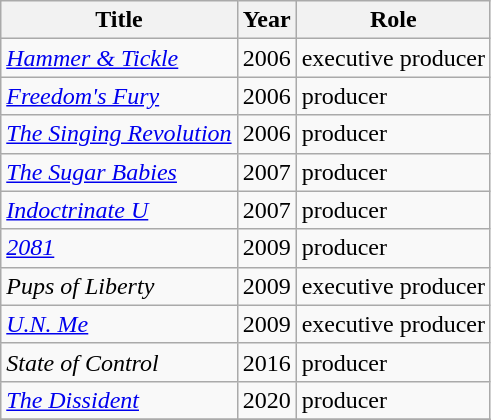<table class="wikitable sortable">
<tr>
<th>Title</th>
<th>Year</th>
<th>Role</th>
</tr>
<tr>
<td><em><a href='#'>Hammer & Tickle</a></em></td>
<td>2006</td>
<td>executive producer</td>
</tr>
<tr>
<td><em><a href='#'>Freedom's Fury</a></em></td>
<td>2006</td>
<td>producer</td>
</tr>
<tr>
<td><em><a href='#'>The Singing Revolution</a></em></td>
<td>2006</td>
<td>producer</td>
</tr>
<tr>
<td><em><a href='#'>The Sugar Babies</a></em></td>
<td>2007</td>
<td>producer</td>
</tr>
<tr>
<td><em><a href='#'>Indoctrinate U</a></em></td>
<td>2007</td>
<td>producer</td>
</tr>
<tr>
<td><em><a href='#'>2081</a></em></td>
<td>2009</td>
<td>producer</td>
</tr>
<tr>
<td><em>Pups of Liberty</em></td>
<td>2009</td>
<td>executive producer</td>
</tr>
<tr>
<td><em><a href='#'>U.N. Me</a></em></td>
<td>2009</td>
<td>executive producer</td>
</tr>
<tr>
<td><em>State of Control</em></td>
<td>2016</td>
<td>producer</td>
</tr>
<tr>
<td><em><a href='#'>The Dissident</a></em></td>
<td>2020</td>
<td>producer</td>
</tr>
<tr>
</tr>
</table>
